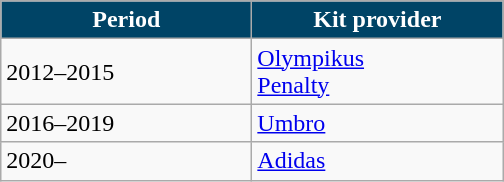<table class="wikitable" style="text-align: left">
<tr>
<th style="color:#FFFFFF; background-color:#004466; width:10em">Period</th>
<th style="color:#FFFFFF; background-color:#004466; width:10em">Kit provider</th>
</tr>
<tr>
<td>2012–2015</td>
<td><a href='#'>Olympikus</a><br><a href='#'>Penalty</a></td>
</tr>
<tr>
<td>2016–2019</td>
<td><a href='#'>Umbro</a></td>
</tr>
<tr>
<td>2020–</td>
<td><a href='#'>Adidas</a></td>
</tr>
</table>
